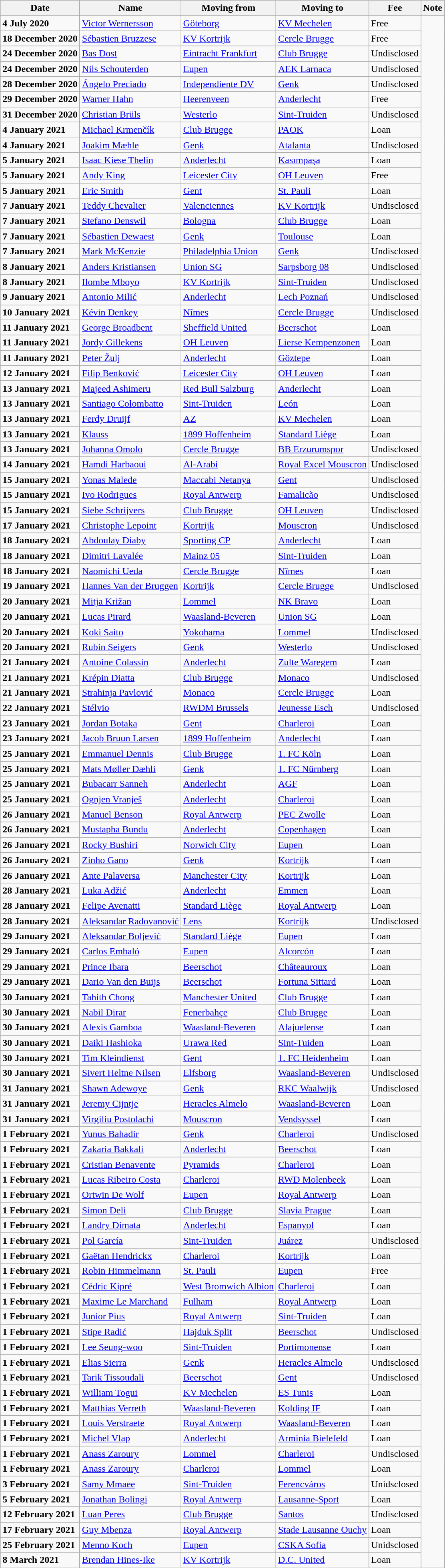<table class="wikitable sortable">
<tr>
<th>Date</th>
<th>Name</th>
<th>Moving from</th>
<th>Moving to</th>
<th>Fee</th>
<th>Note</th>
</tr>
<tr>
<td><strong>4 July 2020</strong></td>
<td> <a href='#'>Victor Wernersson</a></td>
<td> <a href='#'>Göteborg</a></td>
<td><a href='#'>KV Mechelen</a></td>
<td>Free</td>
</tr>
<tr>
<td><strong>18 December 2020</strong></td>
<td><a href='#'>Sébastien Bruzzese</a></td>
<td><a href='#'>KV Kortrijk</a></td>
<td><a href='#'>Cercle Brugge</a></td>
<td>Free</td>
</tr>
<tr>
<td><strong>24 December 2020</strong></td>
<td> <a href='#'>Bas Dost</a></td>
<td> <a href='#'>Eintracht Frankfurt</a></td>
<td><a href='#'>Club Brugge</a></td>
<td>Undisclosed</td>
</tr>
<tr>
<td><strong>24 December 2020</strong></td>
<td><a href='#'>Nils Schouterden</a></td>
<td><a href='#'>Eupen</a></td>
<td> <a href='#'>AEK Larnaca</a></td>
<td>Undisclosed</td>
</tr>
<tr>
<td><strong>28 December 2020</strong></td>
<td> <a href='#'>Ángelo Preciado</a></td>
<td> <a href='#'>Independiente DV</a></td>
<td><a href='#'>Genk</a></td>
<td>Undisclosed</td>
</tr>
<tr>
<td><strong>29 December 2020</strong></td>
<td> <a href='#'>Warner Hahn</a></td>
<td> <a href='#'>Heerenveen</a></td>
<td><a href='#'>Anderlecht</a></td>
<td>Free</td>
</tr>
<tr>
<td><strong>31 December 2020</strong></td>
<td><a href='#'>Christian Brüls</a></td>
<td><a href='#'>Westerlo</a></td>
<td><a href='#'>Sint-Truiden</a></td>
<td>Undisclosed</td>
</tr>
<tr>
<td><strong>4 January 2021</strong></td>
<td> <a href='#'>Michael Krmenčík</a></td>
<td><a href='#'>Club Brugge</a></td>
<td> <a href='#'>PAOK</a></td>
<td>Loan</td>
</tr>
<tr>
<td><strong>4 January 2021</strong></td>
<td> <a href='#'>Joakim Mæhle</a></td>
<td><a href='#'>Genk</a></td>
<td> <a href='#'>Atalanta</a></td>
<td>Undisclosed</td>
</tr>
<tr>
<td><strong>5 January 2021</strong></td>
<td> <a href='#'>Isaac Kiese Thelin</a></td>
<td><a href='#'>Anderlecht</a></td>
<td> <a href='#'>Kasımpaşa</a></td>
<td>Loan</td>
</tr>
<tr>
<td><strong>5 January 2021</strong></td>
<td> <a href='#'>Andy King</a></td>
<td> <a href='#'>Leicester City</a></td>
<td><a href='#'>OH Leuven</a></td>
<td>Free</td>
</tr>
<tr>
<td><strong>5 January 2021</strong></td>
<td> <a href='#'>Eric Smith</a></td>
<td><a href='#'>Gent</a></td>
<td> <a href='#'>St. Pauli</a></td>
<td>Loan</td>
</tr>
<tr>
<td><strong>7 January 2021</strong></td>
<td> <a href='#'>Teddy Chevalier</a></td>
<td> <a href='#'>Valenciennes</a></td>
<td><a href='#'>KV Kortrijk</a></td>
<td>Undisclosed</td>
</tr>
<tr>
<td><strong>7 January 2021</strong></td>
<td> <a href='#'>Stefano Denswil</a></td>
<td> <a href='#'>Bologna</a></td>
<td><a href='#'>Club Brugge</a></td>
<td>Loan</td>
</tr>
<tr>
<td><strong>7 January 2021</strong></td>
<td><a href='#'>Sébastien Dewaest</a></td>
<td><a href='#'>Genk</a></td>
<td> <a href='#'>Toulouse</a></td>
<td>Loan</td>
</tr>
<tr>
<td><strong>7 January 2021</strong></td>
<td> <a href='#'>Mark McKenzie</a></td>
<td> <a href='#'>Philadelphia Union</a></td>
<td><a href='#'>Genk</a></td>
<td>Undisclosed</td>
</tr>
<tr>
<td><strong>8 January 2021</strong></td>
<td> <a href='#'>Anders Kristiansen</a></td>
<td><a href='#'>Union SG</a></td>
<td> <a href='#'>Sarpsborg 08</a></td>
<td>Undisclosed</td>
</tr>
<tr>
<td><strong>8 January 2021</strong></td>
<td> <a href='#'>Ilombe Mboyo</a></td>
<td><a href='#'>KV Kortrijk</a></td>
<td><a href='#'>Sint-Truiden</a></td>
<td>Undisclosed</td>
</tr>
<tr>
<td><strong>9 January 2021</strong></td>
<td> <a href='#'>Antonio Milić</a></td>
<td><a href='#'>Anderlecht</a></td>
<td> <a href='#'>Lech Poznań</a></td>
<td>Undisclosed</td>
</tr>
<tr>
<td><strong>10 January 2021</strong></td>
<td> <a href='#'>Kévin Denkey</a></td>
<td> <a href='#'>Nîmes</a></td>
<td><a href='#'>Cercle Brugge</a></td>
<td>Undisclosed</td>
</tr>
<tr>
<td><strong>11 January 2021</strong></td>
<td> <a href='#'>George Broadbent</a></td>
<td> <a href='#'>Sheffield United</a></td>
<td><a href='#'>Beerschot</a></td>
<td>Loan</td>
</tr>
<tr>
<td><strong>11 January 2021</strong></td>
<td><a href='#'>Jordy Gillekens</a></td>
<td><a href='#'>OH Leuven</a></td>
<td><a href='#'>Lierse Kempenzonen</a></td>
<td>Loan</td>
</tr>
<tr>
<td><strong>11 January 2021</strong></td>
<td> <a href='#'>Peter Žulj</a></td>
<td><a href='#'>Anderlecht</a></td>
<td> <a href='#'>Göztepe</a></td>
<td>Loan</td>
</tr>
<tr>
<td><strong>12 January 2021</strong></td>
<td> <a href='#'>Filip Benković</a></td>
<td> <a href='#'>Leicester City</a></td>
<td><a href='#'>OH Leuven</a></td>
<td>Loan</td>
</tr>
<tr>
<td><strong>13 January 2021</strong></td>
<td> <a href='#'>Majeed Ashimeru</a></td>
<td> <a href='#'>Red Bull Salzburg</a></td>
<td><a href='#'>Anderlecht</a></td>
<td>Loan</td>
</tr>
<tr>
<td><strong>13 January 2021</strong></td>
<td> <a href='#'>Santiago Colombatto</a></td>
<td><a href='#'>Sint-Truiden</a></td>
<td> <a href='#'>León</a></td>
<td>Loan</td>
</tr>
<tr>
<td><strong>13 January 2021</strong></td>
<td> <a href='#'>Ferdy Druijf</a></td>
<td> <a href='#'>AZ</a></td>
<td><a href='#'>KV Mechelen</a></td>
<td>Loan</td>
</tr>
<tr>
<td><strong>13 January 2021</strong></td>
<td> <a href='#'>Klauss</a></td>
<td> <a href='#'>1899 Hoffenheim</a></td>
<td><a href='#'>Standard Liège</a></td>
<td>Loan</td>
</tr>
<tr>
<td><strong>13 January 2021</strong></td>
<td> <a href='#'>Johanna Omolo</a></td>
<td><a href='#'>Cercle Brugge</a></td>
<td> <a href='#'>BB Erzurumspor</a></td>
<td>Undisclosed</td>
</tr>
<tr>
<td><strong>14 January 2021</strong></td>
<td> <a href='#'>Hamdi Harbaoui</a></td>
<td> <a href='#'>Al-Arabi</a></td>
<td><a href='#'>Royal Excel Mouscron</a></td>
<td>Undisclosed</td>
</tr>
<tr>
<td><strong>15 January 2021</strong></td>
<td> <a href='#'>Yonas Malede</a></td>
<td> <a href='#'>Maccabi Netanya</a></td>
<td><a href='#'>Gent</a></td>
<td>Undisclosed</td>
</tr>
<tr>
<td><strong>15 January 2021</strong></td>
<td> <a href='#'>Ivo Rodrigues</a></td>
<td><a href='#'>Royal Antwerp</a></td>
<td> <a href='#'>Famalicão</a></td>
<td>Undisclosed</td>
</tr>
<tr>
<td><strong>15 January 2021</strong></td>
<td><a href='#'>Siebe Schrijvers</a></td>
<td><a href='#'>Club Brugge</a></td>
<td><a href='#'>OH Leuven</a></td>
<td>Undisclosed</td>
</tr>
<tr>
<td><strong>17 January 2021</strong></td>
<td><a href='#'>Christophe Lepoint</a></td>
<td><a href='#'>Kortrijk</a></td>
<td><a href='#'>Mouscron</a></td>
<td>Undisclosed</td>
</tr>
<tr>
<td><strong>18 January 2021</strong></td>
<td> <a href='#'>Abdoulay Diaby</a></td>
<td> <a href='#'>Sporting CP</a></td>
<td><a href='#'>Anderlecht</a></td>
<td>Loan</td>
</tr>
<tr>
<td><strong>18 January 2021</strong></td>
<td><a href='#'>Dimitri Lavalée</a></td>
<td> <a href='#'>Mainz 05</a></td>
<td><a href='#'>Sint-Truiden</a></td>
<td>Loan</td>
</tr>
<tr>
<td><strong>18 January 2021</strong></td>
<td> <a href='#'>Naomichi Ueda</a></td>
<td><a href='#'>Cercle Brugge</a></td>
<td> <a href='#'>Nîmes</a></td>
<td>Loan</td>
</tr>
<tr>
<td><strong>19 January 2021</strong></td>
<td><a href='#'>Hannes Van der Bruggen</a></td>
<td><a href='#'>Kortrijk</a></td>
<td><a href='#'>Cercle Brugge</a></td>
<td>Undisclosed</td>
</tr>
<tr>
<td><strong>20 January 2021</strong></td>
<td> <a href='#'>Mitja Križan</a></td>
<td><a href='#'>Lommel</a></td>
<td> <a href='#'>NK Bravo</a></td>
<td>Loan</td>
</tr>
<tr>
<td><strong>20 January 2021</strong></td>
<td><a href='#'>Lucas Pirard</a></td>
<td><a href='#'>Waasland-Beveren</a></td>
<td><a href='#'>Union SG</a></td>
<td>Loan</td>
</tr>
<tr>
<td><strong>20 January 2021</strong></td>
<td> <a href='#'>Koki Saito</a></td>
<td> <a href='#'>Yokohama</a></td>
<td><a href='#'>Lommel</a></td>
<td>Undisclosed</td>
</tr>
<tr>
<td><strong>20 January 2021</strong></td>
<td><a href='#'>Rubin Seigers</a></td>
<td><a href='#'>Genk</a></td>
<td><a href='#'>Westerlo</a></td>
<td>Undisclosed</td>
</tr>
<tr>
<td><strong>21 January 2021</strong></td>
<td><a href='#'>Antoine Colassin</a></td>
<td><a href='#'>Anderlecht</a></td>
<td><a href='#'>Zulte Waregem</a></td>
<td>Loan</td>
</tr>
<tr>
<td><strong>21 January 2021</strong></td>
<td> <a href='#'>Krépin Diatta</a></td>
<td><a href='#'>Club Brugge</a></td>
<td> <a href='#'>Monaco</a></td>
<td>Undisclosed</td>
</tr>
<tr>
<td><strong>21 January 2021</strong></td>
<td> <a href='#'>Strahinja Pavlović</a></td>
<td> <a href='#'>Monaco</a></td>
<td><a href='#'>Cercle Brugge</a></td>
<td>Loan</td>
</tr>
<tr>
<td><strong>22 January 2021</strong></td>
<td> <a href='#'>Stélvio</a></td>
<td><a href='#'>RWDM Brussels</a></td>
<td> <a href='#'>Jeunesse Esch</a></td>
<td>Undisclosed</td>
</tr>
<tr>
<td><strong>23 January 2021</strong></td>
<td> <a href='#'>Jordan Botaka</a></td>
<td><a href='#'>Gent</a></td>
<td><a href='#'>Charleroi</a></td>
<td>Loan</td>
</tr>
<tr>
<td><strong>23 January 2021</strong></td>
<td> <a href='#'>Jacob Bruun Larsen</a></td>
<td> <a href='#'>1899 Hoffenheim</a></td>
<td><a href='#'>Anderlecht</a></td>
<td>Loan</td>
</tr>
<tr>
<td><strong>25 January 2021</strong></td>
<td> <a href='#'>Emmanuel Dennis</a></td>
<td><a href='#'>Club Brugge</a></td>
<td> <a href='#'>1. FC Köln</a></td>
<td>Loan</td>
</tr>
<tr>
<td><strong>25 January 2021</strong></td>
<td> <a href='#'>Mats Møller Dæhli</a></td>
<td><a href='#'>Genk</a></td>
<td> <a href='#'>1. FC Nürnberg</a></td>
<td>Loan</td>
</tr>
<tr>
<td><strong>25 January 2021</strong></td>
<td> <a href='#'>Bubacarr Sanneh</a></td>
<td><a href='#'>Anderlecht</a></td>
<td> <a href='#'>AGF</a></td>
<td>Loan</td>
</tr>
<tr>
<td><strong>25 January 2021</strong></td>
<td> <a href='#'>Ognjen Vranješ</a></td>
<td><a href='#'>Anderlecht</a></td>
<td><a href='#'>Charleroi</a></td>
<td>Loan</td>
</tr>
<tr>
<td><strong>26 January 2021</strong></td>
<td><a href='#'>Manuel Benson</a></td>
<td><a href='#'>Royal Antwerp</a></td>
<td> <a href='#'>PEC Zwolle</a></td>
<td>Loan</td>
</tr>
<tr>
<td><strong>26 January 2021</strong></td>
<td> <a href='#'>Mustapha Bundu</a></td>
<td><a href='#'>Anderlecht</a></td>
<td> <a href='#'>Copenhagen</a></td>
<td>Loan</td>
</tr>
<tr>
<td><strong>26 January 2021</strong></td>
<td><a href='#'>Rocky Bushiri</a></td>
<td> <a href='#'>Norwich City</a></td>
<td><a href='#'>Eupen</a></td>
<td>Loan</td>
</tr>
<tr>
<td><strong>26 January 2021</strong></td>
<td><a href='#'>Zinho Gano</a></td>
<td><a href='#'>Genk</a></td>
<td><a href='#'>Kortrijk</a></td>
<td>Loan</td>
</tr>
<tr>
<td><strong>26 January 2021</strong></td>
<td> <a href='#'>Ante Palaversa</a></td>
<td> <a href='#'>Manchester City</a></td>
<td><a href='#'>Kortrijk</a></td>
<td>Loan</td>
</tr>
<tr>
<td><strong>28 January 2021</strong></td>
<td> <a href='#'>Luka Adžić</a></td>
<td><a href='#'>Anderlecht</a></td>
<td> <a href='#'>Emmen</a></td>
<td>Loan</td>
</tr>
<tr>
<td><strong>28 January 2021</strong></td>
<td> <a href='#'>Felipe Avenatti</a></td>
<td><a href='#'>Standard Liège</a></td>
<td><a href='#'>Royal Antwerp</a></td>
<td>Loan</td>
</tr>
<tr>
<td><strong>28 January 2021</strong></td>
<td> <a href='#'>Aleksandar Radovanović</a></td>
<td> <a href='#'>Lens</a></td>
<td><a href='#'>Kortrijk</a></td>
<td>Undisclosed</td>
</tr>
<tr>
<td><strong>29 January 2021</strong></td>
<td> <a href='#'>Aleksandar Boljević</a></td>
<td><a href='#'>Standard Liège</a></td>
<td><a href='#'>Eupen</a></td>
<td>Loan</td>
</tr>
<tr>
<td><strong>29 January 2021</strong></td>
<td> <a href='#'>Carlos Embaló</a></td>
<td><a href='#'>Eupen</a></td>
<td> <a href='#'>Alcorcón</a></td>
<td>Loan</td>
</tr>
<tr>
<td><strong>29 January 2021</strong></td>
<td> <a href='#'>Prince Ibara</a></td>
<td><a href='#'>Beerschot</a></td>
<td> <a href='#'>Châteauroux</a></td>
<td>Loan</td>
</tr>
<tr>
<td><strong>29 January 2021</strong></td>
<td><a href='#'>Dario Van den Buijs</a></td>
<td><a href='#'>Beerschot</a></td>
<td> <a href='#'>Fortuna Sittard</a></td>
<td>Loan</td>
</tr>
<tr>
<td><strong>30 January 2021</strong></td>
<td> <a href='#'>Tahith Chong</a></td>
<td> <a href='#'>Manchester United</a></td>
<td><a href='#'>Club Brugge</a></td>
<td>Loan</td>
</tr>
<tr>
<td><strong>30 January 2021</strong></td>
<td> <a href='#'>Nabil Dirar</a></td>
<td> <a href='#'>Fenerbahçe</a></td>
<td><a href='#'>Club Brugge</a></td>
<td>Loan</td>
</tr>
<tr>
<td><strong>30 January 2021</strong></td>
<td> <a href='#'>Alexis Gamboa</a></td>
<td><a href='#'>Waasland-Beveren</a></td>
<td> <a href='#'>Alajuelense</a></td>
<td>Loan</td>
</tr>
<tr>
<td><strong>30 January 2021</strong></td>
<td> <a href='#'>Daiki Hashioka</a></td>
<td> <a href='#'>Urawa Red</a></td>
<td><a href='#'>Sint-Tuiden</a></td>
<td>Loan</td>
</tr>
<tr>
<td><strong>30 January 2021</strong></td>
<td> <a href='#'>Tim Kleindienst</a></td>
<td><a href='#'>Gent</a></td>
<td> <a href='#'>1. FC Heidenheim</a></td>
<td>Loan</td>
</tr>
<tr>
<td><strong>30 January 2021</strong></td>
<td> <a href='#'>Sivert Heltne Nilsen</a></td>
<td> <a href='#'>Elfsborg</a></td>
<td><a href='#'>Waasland-Beveren</a></td>
<td>Undisclosed</td>
</tr>
<tr>
<td><strong>31 January 2021</strong></td>
<td><a href='#'>Shawn Adewoye</a></td>
<td><a href='#'>Genk</a></td>
<td> <a href='#'>RKC Waalwijk</a></td>
<td>Undisclosed</td>
</tr>
<tr>
<td><strong>31 January 2021</strong></td>
<td> <a href='#'>Jeremy Cijntje</a></td>
<td><a href='#'>Heracles Almelo</a></td>
<td><a href='#'>Waasland-Beveren</a></td>
<td>Loan</td>
</tr>
<tr>
<td><strong>31 January 2021</strong></td>
<td> <a href='#'>Virgiliu Postolachi</a></td>
<td><a href='#'>Mouscron</a></td>
<td> <a href='#'>Vendsyssel</a></td>
<td>Loan</td>
</tr>
<tr>
<td><strong>1 February 2021</strong></td>
<td><a href='#'>Yunus Bahadir</a></td>
<td><a href='#'>Genk</a></td>
<td><a href='#'>Charleroi</a></td>
<td>Undisclosed</td>
</tr>
<tr>
<td><strong>1 February 2021</strong></td>
<td><a href='#'>Zakaria Bakkali</a></td>
<td><a href='#'>Anderlecht</a></td>
<td><a href='#'>Beerschot</a></td>
<td>Loan</td>
</tr>
<tr>
<td><strong>1 February 2021</strong></td>
<td> <a href='#'>Cristian Benavente</a></td>
<td> <a href='#'>Pyramids</a></td>
<td><a href='#'>Charleroi</a></td>
<td>Loan</td>
</tr>
<tr>
<td><strong>1 February 2021</strong></td>
<td> <a href='#'>Lucas Ribeiro Costa</a></td>
<td><a href='#'>Charleroi</a></td>
<td><a href='#'>RWD Molenbeek</a></td>
<td>Loan</td>
</tr>
<tr>
<td><strong>1 February 2021</strong></td>
<td><a href='#'>Ortwin De Wolf</a></td>
<td><a href='#'>Eupen</a></td>
<td><a href='#'>Royal Antwerp</a></td>
<td>Loan</td>
</tr>
<tr>
<td><strong>1 February 2021</strong></td>
<td> <a href='#'>Simon Deli</a></td>
<td><a href='#'>Club Brugge</a></td>
<td> <a href='#'>Slavia Prague</a></td>
<td>Loan</td>
</tr>
<tr>
<td><strong>1 February 2021</strong></td>
<td> <a href='#'>Landry Dimata</a></td>
<td><a href='#'>Anderlecht</a></td>
<td> <a href='#'>Espanyol</a></td>
<td>Loan</td>
</tr>
<tr>
<td><strong>1 February 2021</strong></td>
<td> <a href='#'>Pol García</a></td>
<td><a href='#'>Sint-Truiden</a></td>
<td> <a href='#'>Juárez</a></td>
<td>Undisclosed</td>
</tr>
<tr>
<td><strong>1 February 2021</strong></td>
<td><a href='#'>Gaëtan Hendrickx</a></td>
<td><a href='#'>Charleroi</a></td>
<td><a href='#'>Kortrijk</a></td>
<td>Loan</td>
</tr>
<tr>
<td><strong>1 February 2021</strong></td>
<td> <a href='#'>Robin Himmelmann</a></td>
<td> <a href='#'>St. Pauli</a></td>
<td><a href='#'>Eupen</a></td>
<td>Free</td>
</tr>
<tr>
<td><strong>1 February 2021</strong></td>
<td> <a href='#'>Cédric Kipré</a></td>
<td> <a href='#'>West Bromwich Albion</a></td>
<td><a href='#'>Charleroi</a></td>
<td>Loan</td>
</tr>
<tr>
<td><strong>1 February 2021</strong></td>
<td> <a href='#'>Maxime Le Marchand</a></td>
<td> <a href='#'>Fulham</a></td>
<td><a href='#'>Royal Antwerp</a></td>
<td>Loan</td>
</tr>
<tr>
<td><strong>1 February 2021</strong></td>
<td> <a href='#'>Junior Pius</a></td>
<td><a href='#'>Royal Antwerp</a></td>
<td><a href='#'>Sint-Truiden</a></td>
<td>Loan</td>
</tr>
<tr>
<td><strong>1 February 2021</strong></td>
<td> <a href='#'>Stipe Radić</a></td>
<td> <a href='#'>Hajduk Split</a></td>
<td><a href='#'>Beerschot</a></td>
<td>Undisclosed</td>
</tr>
<tr>
<td><strong>1 February 2021</strong></td>
<td> <a href='#'>Lee Seung-woo</a></td>
<td><a href='#'>Sint-Truiden</a></td>
<td> <a href='#'>Portimonense</a></td>
<td>Loan</td>
</tr>
<tr>
<td><strong>1 February 2021</strong></td>
<td><a href='#'>Elias Sierra</a></td>
<td><a href='#'>Genk</a></td>
<td> <a href='#'>Heracles Almelo</a></td>
<td>Undisclosed</td>
</tr>
<tr>
<td><strong>1 February 2021</strong></td>
<td> <a href='#'>Tarik Tissoudali</a></td>
<td><a href='#'>Beerschot</a></td>
<td><a href='#'>Gent</a></td>
<td>Undisclosed</td>
</tr>
<tr>
<td><strong>1 February 2021</strong></td>
<td> <a href='#'>William Togui</a></td>
<td><a href='#'>KV Mechelen</a></td>
<td> <a href='#'>ES Tunis</a></td>
<td>Loan</td>
</tr>
<tr>
<td><strong>1 February 2021</strong></td>
<td><a href='#'>Matthias Verreth</a></td>
<td><a href='#'>Waasland-Beveren</a></td>
<td> <a href='#'>Kolding IF</a></td>
<td>Loan</td>
</tr>
<tr>
<td><strong>1 February 2021</strong></td>
<td><a href='#'>Louis Verstraete</a></td>
<td><a href='#'>Royal Antwerp</a></td>
<td><a href='#'>Waasland-Beveren</a></td>
<td>Loan</td>
</tr>
<tr>
<td><strong>1 February 2021</strong></td>
<td> <a href='#'>Michel Vlap</a></td>
<td><a href='#'>Anderlecht</a></td>
<td> <a href='#'>Arminia Bielefeld</a></td>
<td>Loan</td>
</tr>
<tr>
<td><strong>1 February 2021</strong></td>
<td><a href='#'>Anass Zaroury</a></td>
<td><a href='#'>Lommel</a></td>
<td><a href='#'>Charleroi</a></td>
<td>Undisclosed</td>
</tr>
<tr>
<td><strong>1 February 2021</strong></td>
<td><a href='#'>Anass Zaroury</a></td>
<td><a href='#'>Charleroi</a></td>
<td><a href='#'>Lommel</a></td>
<td>Loan</td>
</tr>
<tr>
<td><strong>3 February 2021</strong></td>
<td> <a href='#'>Samy Mmaee</a></td>
<td><a href='#'>Sint-Truiden</a></td>
<td> <a href='#'>Ferencváros</a></td>
<td>Unidsclosed</td>
</tr>
<tr>
<td><strong>5 February 2021</strong></td>
<td> <a href='#'>Jonathan Bolingi</a></td>
<td><a href='#'>Royal Antwerp</a></td>
<td> <a href='#'>Lausanne-Sport</a></td>
<td>Loan</td>
</tr>
<tr>
<td><strong>12 February 2021</strong></td>
<td> <a href='#'>Luan Peres</a></td>
<td><a href='#'>Club Brugge</a></td>
<td> <a href='#'>Santos</a></td>
<td>Undisclosed</td>
</tr>
<tr>
<td><strong>17 February 2021</strong></td>
<td> <a href='#'>Guy Mbenza</a></td>
<td><a href='#'>Royal Antwerp</a></td>
<td> <a href='#'>Stade Lausanne Ouchy</a></td>
<td>Loan</td>
</tr>
<tr>
<td><strong>25 February 2021</strong></td>
<td> <a href='#'>Menno Koch</a></td>
<td><a href='#'>Eupen</a></td>
<td> <a href='#'>CSKA Sofia</a></td>
<td>Unidsclosed</td>
</tr>
<tr>
<td><strong>8 March 2021</strong></td>
<td> <a href='#'>Brendan Hines-Ike</a></td>
<td><a href='#'>KV Kortrijk</a></td>
<td> <a href='#'>D.C. United</a></td>
<td>Loan</td>
</tr>
<tr>
</tr>
</table>
